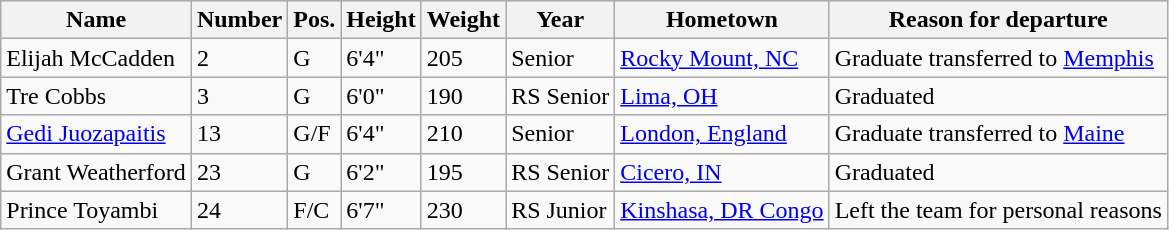<table class="wikitable sortable" border="1">
<tr>
<th>Name</th>
<th>Number</th>
<th>Pos.</th>
<th>Height</th>
<th>Weight</th>
<th>Year</th>
<th>Hometown</th>
<th class="wikitable">Reason for departure</th>
</tr>
<tr>
<td>Elijah McCadden</td>
<td>2</td>
<td>G</td>
<td>6'4"</td>
<td>205</td>
<td>Senior</td>
<td><a href='#'>Rocky Mount, NC</a></td>
<td>Graduate transferred to <a href='#'>Memphis</a></td>
</tr>
<tr>
<td>Tre Cobbs</td>
<td>3</td>
<td>G</td>
<td>6'0"</td>
<td>190</td>
<td>RS Senior</td>
<td><a href='#'>Lima, OH</a></td>
<td>Graduated</td>
</tr>
<tr>
<td><a href='#'>Gedi Juozapaitis</a></td>
<td>13</td>
<td>G/F</td>
<td>6'4"</td>
<td>210</td>
<td>Senior</td>
<td><a href='#'>London, England</a></td>
<td>Graduate transferred to <a href='#'>Maine</a></td>
</tr>
<tr>
<td>Grant Weatherford</td>
<td>23</td>
<td>G</td>
<td>6'2"</td>
<td>195</td>
<td>RS Senior</td>
<td><a href='#'>Cicero, IN</a></td>
<td>Graduated</td>
</tr>
<tr>
<td>Prince Toyambi</td>
<td>24</td>
<td>F/C</td>
<td>6'7"</td>
<td>230</td>
<td>RS Junior</td>
<td><a href='#'>Kinshasa, DR Congo</a></td>
<td>Left the team for personal reasons</td>
</tr>
</table>
